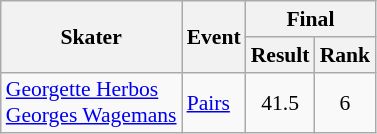<table class=wikitable style="font-size:90%">
<tr>
<th rowspan=2>Skater</th>
<th rowspan=2>Event</th>
<th colspan=2>Final</th>
</tr>
<tr>
<th>Result</th>
<th>Rank</th>
</tr>
<tr>
<td><a href='#'>Georgette Herbos</a> <br> <a href='#'>Georges Wagemans</a></td>
<td><a href='#'>Pairs</a></td>
<td align=center>41.5</td>
<td align=center>6</td>
</tr>
</table>
